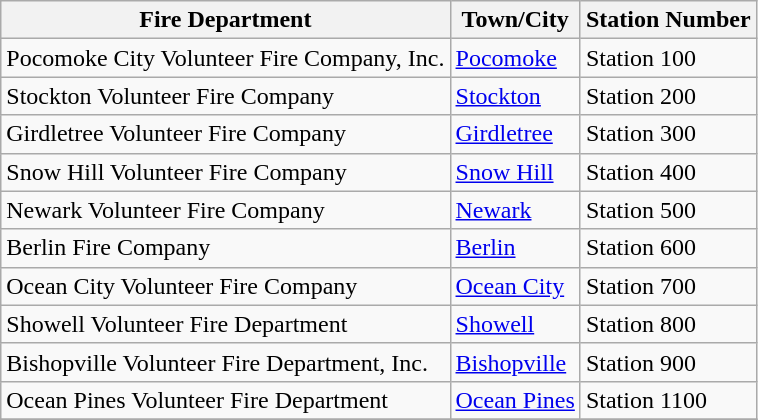<table class="wikitable">
<tr>
<th>Fire Department</th>
<th>Town/City</th>
<th>Station Number</th>
</tr>
<tr>
<td>Pocomoke City Volunteer Fire Company, Inc.</td>
<td><a href='#'>Pocomoke</a></td>
<td>Station 100</td>
</tr>
<tr>
<td>Stockton Volunteer Fire Company</td>
<td><a href='#'>Stockton</a></td>
<td>Station 200</td>
</tr>
<tr>
<td>Girdletree Volunteer Fire Company</td>
<td><a href='#'>Girdletree</a></td>
<td>Station 300</td>
</tr>
<tr>
<td>Snow Hill Volunteer Fire Company</td>
<td><a href='#'>Snow Hill</a></td>
<td>Station 400</td>
</tr>
<tr>
<td>Newark Volunteer Fire Company</td>
<td><a href='#'>Newark</a></td>
<td>Station 500</td>
</tr>
<tr>
<td>Berlin Fire Company</td>
<td><a href='#'>Berlin</a></td>
<td>Station 600</td>
</tr>
<tr>
<td>Ocean City Volunteer Fire Company</td>
<td><a href='#'>Ocean City</a></td>
<td>Station 700</td>
</tr>
<tr>
<td>Showell Volunteer Fire Department</td>
<td><a href='#'>Showell</a></td>
<td>Station 800</td>
</tr>
<tr>
<td>Bishopville Volunteer Fire Department, Inc.</td>
<td><a href='#'>Bishopville</a></td>
<td>Station 900</td>
</tr>
<tr>
<td>Ocean Pines Volunteer Fire Department</td>
<td><a href='#'>Ocean Pines</a></td>
<td>Station 1100</td>
</tr>
<tr>
</tr>
</table>
